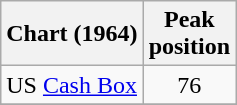<table class="wikitable">
<tr>
<th>Chart (1964)</th>
<th>Peak<br>position</th>
</tr>
<tr>
<td>US <a href='#'>Cash Box</a></td>
<td align="center">76</td>
</tr>
<tr>
</tr>
</table>
